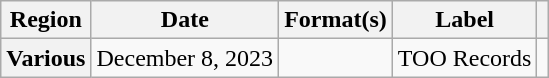<table class="wikitable plainrowheaders">
<tr>
<th scope="col">Region</th>
<th scope="col">Date</th>
<th scope="col">Format(s)</th>
<th scope="col">Label</th>
<th scope="col"></th>
</tr>
<tr>
<th scope="row">Various</th>
<td rowspan="2">December 8, 2023</td>
<td></td>
<td rowspan="2">TOO Records</td>
<td style="text-align:center;"></td>
</tr>
</table>
